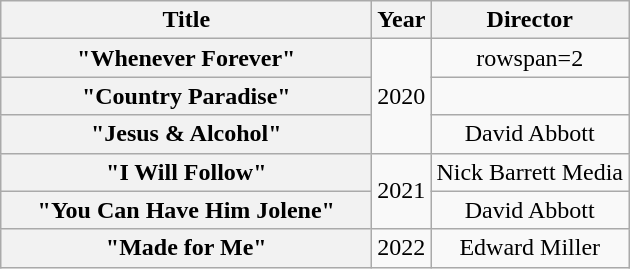<table class="wikitable plainrowheaders" style="text-align:center;">
<tr>
<th style="width:15em;">Title</th>
<th>Year</th>
<th>Director</th>
</tr>
<tr>
<th scope="row">"Whenever Forever"</th>
<td rowspan=3>2020</td>
<td>rowspan=2</td>
</tr>
<tr>
<th scope="row">"Country Paradise"</th>
</tr>
<tr>
<th scope="row">"Jesus & Alcohol"</th>
<td>David Abbott</td>
</tr>
<tr>
<th scope="row">"I Will Follow"</th>
<td rowspan=2>2021</td>
<td>Nick Barrett Media</td>
</tr>
<tr>
<th scope="row">"You Can Have Him Jolene"</th>
<td>David Abbott</td>
</tr>
<tr>
<th scope="row">"Made for Me"</th>
<td>2022</td>
<td>Edward Miller</td>
</tr>
</table>
